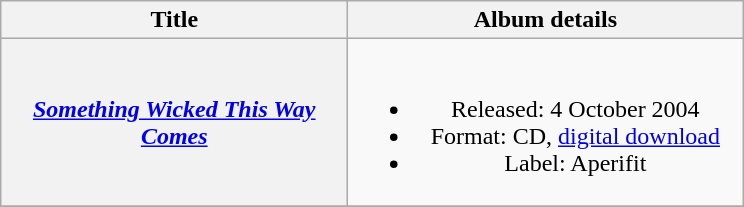<table class="wikitable plainrowheaders" style="text-align:center;">
<tr>
<th scope="col" style="width:14em;">Title</th>
<th scope="col" style="width:16em;">Album details</th>
</tr>
<tr>
<th scope="row"><em><a href='#'>Something Wicked This Way Comes</a></em></th>
<td><br><ul><li>Released: 4 October 2004</li><li>Format: CD, <a href='#'>digital download</a></li><li>Label: Aperifit</li></ul></td>
</tr>
<tr>
</tr>
</table>
